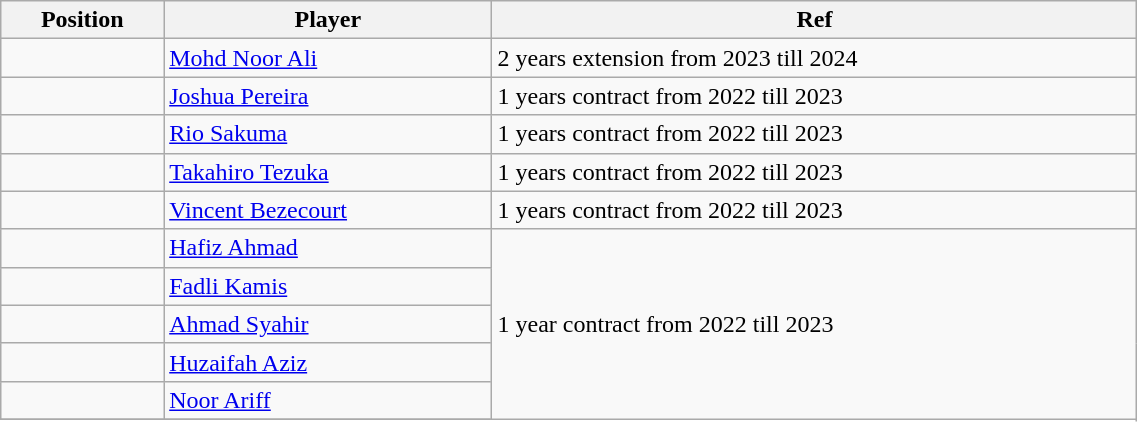<table class="wikitable sortable" style="width:60%; text-align:center; font-size:100%; text-align:left;">
<tr>
<th><strong>Position</strong></th>
<th><strong>Player</strong></th>
<th><strong>Ref</strong></th>
</tr>
<tr>
<td></td>
<td> <a href='#'>Mohd Noor Ali</a></td>
<td>2 years extension from 2023 till 2024</td>
</tr>
<tr>
<td></td>
<td> <a href='#'>Joshua Pereira</a></td>
<td>1 years contract from 2022 till 2023 </td>
</tr>
<tr>
<td></td>
<td> <a href='#'>Rio Sakuma</a></td>
<td>1 years contract from 2022 till 2023 </td>
</tr>
<tr>
<td></td>
<td> <a href='#'>Takahiro Tezuka</a></td>
<td>1 years contract from 2022 till 2023 </td>
</tr>
<tr>
<td></td>
<td> <a href='#'>Vincent Bezecourt</a></td>
<td>1 years contract from 2022 till 2023 </td>
</tr>
<tr>
<td></td>
<td> <a href='#'>Hafiz Ahmad</a></td>
<td " rowspan="8">1 year contract from 2022 till 2023</td>
</tr>
<tr>
<td></td>
<td> <a href='#'>Fadli Kamis</a></td>
</tr>
<tr>
<td></td>
<td> <a href='#'>Ahmad Syahir</a></td>
</tr>
<tr>
<td></td>
<td> <a href='#'>Huzaifah Aziz</a></td>
</tr>
<tr>
<td></td>
<td> <a href='#'>Noor Ariff</a></td>
</tr>
<tr>
</tr>
</table>
